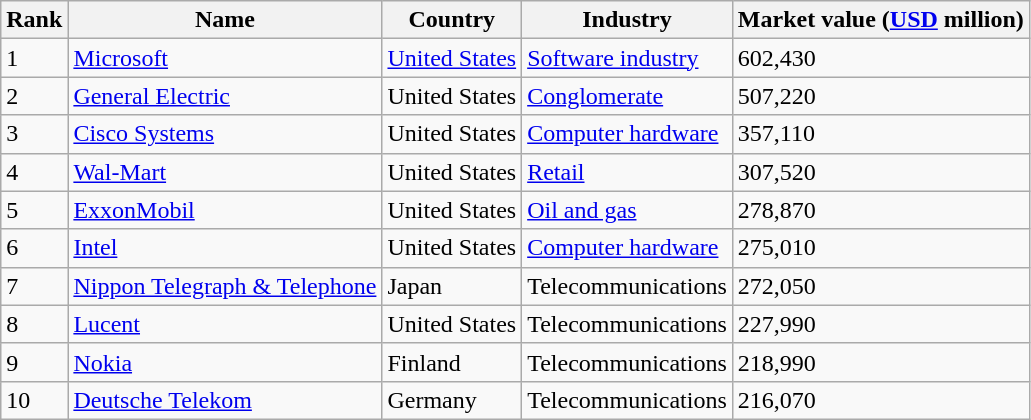<table class="wikitable sortable">
<tr>
<th>Rank</th>
<th>Name</th>
<th>Country</th>
<th>Industry</th>
<th>Market value (<a href='#'>USD</a> million)</th>
</tr>
<tr>
<td>1</td>
<td><a href='#'>Microsoft</a></td>
<td><a href='#'>United States</a></td>
<td><a href='#'>Software industry</a></td>
<td>602,430</td>
</tr>
<tr>
<td>2</td>
<td><a href='#'>General Electric</a></td>
<td>United States</td>
<td><a href='#'>Conglomerate</a></td>
<td>507,220</td>
</tr>
<tr>
<td>3</td>
<td><a href='#'>Cisco Systems</a></td>
<td>United States</td>
<td><a href='#'>Computer hardware</a></td>
<td>357,110</td>
</tr>
<tr>
<td>4</td>
<td><a href='#'>Wal-Mart</a></td>
<td>United States</td>
<td><a href='#'>Retail</a></td>
<td>307,520</td>
</tr>
<tr>
<td>5</td>
<td><a href='#'>ExxonMobil</a></td>
<td>United States</td>
<td><a href='#'>Oil and gas</a></td>
<td>278,870</td>
</tr>
<tr>
<td>6</td>
<td><a href='#'>Intel</a></td>
<td>United States</td>
<td><a href='#'>Computer hardware</a></td>
<td>275,010</td>
</tr>
<tr>
<td>7</td>
<td><a href='#'>Nippon Telegraph & Telephone</a></td>
<td>Japan</td>
<td>Telecommunications</td>
<td>272,050</td>
</tr>
<tr>
<td>8</td>
<td><a href='#'>Lucent</a></td>
<td>United States</td>
<td>Telecommunications</td>
<td>227,990</td>
</tr>
<tr>
<td>9</td>
<td><a href='#'>Nokia</a></td>
<td>Finland</td>
<td>Telecommunications</td>
<td>218,990</td>
</tr>
<tr>
<td>10</td>
<td><a href='#'>Deutsche Telekom</a></td>
<td>Germany</td>
<td>Telecommunications</td>
<td>216,070</td>
</tr>
</table>
